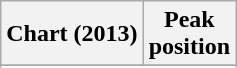<table class="wikitable sortable plainrowheaders">
<tr>
<th scope="col">Chart (2013)</th>
<th scope="col">Peak<br>position</th>
</tr>
<tr>
</tr>
<tr>
</tr>
</table>
